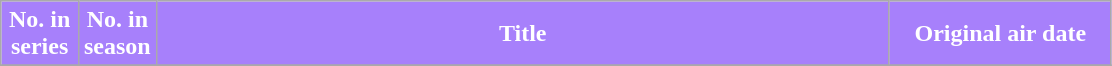<table class="wikitable plainrowheaders">
<tr>
<th scope="col"  style="background:#A780FB; color:#fff; width:7%;">No. in<br>series</th>
<th scope="col"  style="background:#A780FB; color:#fff; width:7%;">No. in<br>season</th>
<th scope="col" style="background:#A780FB; color:#fff;">Title</th>
<th scope="col"  style="background:#A780FB; color:#fff; width:20%;">Original air date</th>
</tr>
<tr>
</tr>
</table>
